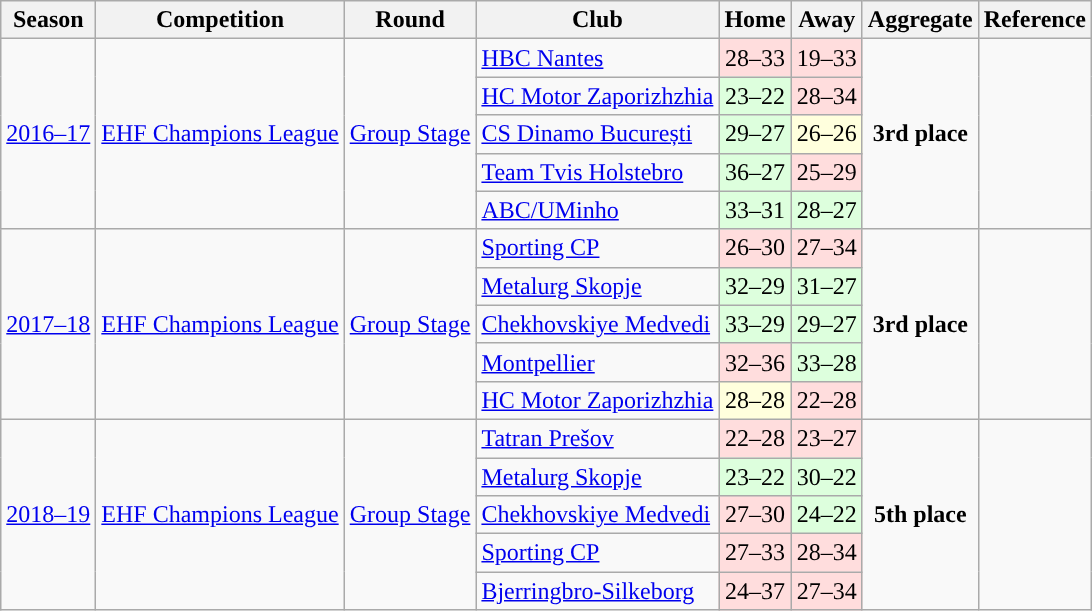<table class="wikitable">
<tr>
<th>Season</th>
<th>Competition</th>
<th>Round</th>
<th>Club</th>
<th>Home</th>
<th>Away</th>
<th>Aggregate</th>
<th>Reference</th>
</tr>
<tr>
<td rowspan="5"><a href='#'>2016–17</a></td>
<td rowspan="5"><a href='#'>EHF Champions League</a></td>
<td rowspan="5" style="text-align:center;"><a href='#'>Group Stage</a></td>
<td> <a href='#'>HBC Nantes</a></td>
<td style="text-align:center; background:#fdd;">28–33</td>
<td style="text-align:center; background:#fdd;">19–33</td>
<td rowspan="5" style="text-align:center;"><strong>3rd place</strong></td>
<td rowspan="5" style="text-align:center;"></td>
</tr>
<tr>
<td> <a href='#'>HC Motor Zaporizhzhia</a></td>
<td style="text-align:center; background:#dfd;">23–22</td>
<td style="text-align:center; background:#fdd;">28–34</td>
</tr>
<tr>
<td> <a href='#'>CS Dinamo București</a></td>
<td style="text-align:center; background:#dfd;">29–27</td>
<td style="text-align:center; background:#ffd;">26–26</td>
</tr>
<tr>
<td> <a href='#'>Team Tvis Holstebro</a></td>
<td style="text-align:center; background:#dfd;">36–27</td>
<td style="text-align:center; background:#fdd;">25–29</td>
</tr>
<tr>
<td> <a href='#'>ABC/UMinho</a></td>
<td style="text-align:center; background:#dfd;">33–31</td>
<td style="text-align:center; background:#dfd;">28–27</td>
</tr>
<tr>
<td rowspan="5"><a href='#'>2017–18</a></td>
<td rowspan="5"><a href='#'>EHF Champions League</a></td>
<td rowspan="5" style="text-align:center;"><a href='#'>Group Stage</a></td>
<td> <a href='#'>Sporting CP</a></td>
<td style="text-align:center; background:#fdd;">26–30</td>
<td style="text-align:center; background:#fdd;">27–34</td>
<td rowspan="5" style="text-align:center;"><strong>3rd place</strong></td>
<td rowspan="5" style="text-align:center;"></td>
</tr>
<tr>
<td> <a href='#'>Metalurg Skopje</a></td>
<td style="text-align:center; background:#dfd;">32–29</td>
<td style="text-align:center; background:#dfd;">31–27</td>
</tr>
<tr>
<td> <a href='#'>Chekhovskiye Medvedi</a></td>
<td style="text-align:center; background:#dfd;">33–29</td>
<td style="text-align:center; background:#dfd;">29–27</td>
</tr>
<tr>
<td> <a href='#'>Montpellier</a></td>
<td style="text-align:center; background:#fdd;">32–36</td>
<td style="text-align:center; background:#dfd;">33–28</td>
</tr>
<tr>
<td> <a href='#'>HC Motor Zaporizhzhia</a></td>
<td style="text-align:center; background:#ffd;">28–28</td>
<td style="text-align:center; background:#fdd;">22–28</td>
</tr>
<tr>
<td rowspan="5"><a href='#'>2018–19</a></td>
<td rowspan="5"><a href='#'>EHF Champions League</a></td>
<td rowspan="5" style="text-align:center;"><a href='#'>Group Stage</a></td>
<td> <a href='#'>Tatran Prešov</a></td>
<td style="text-align:center; background:#fdd;">22–28</td>
<td style="text-align:center; background:#fdd;">23–27</td>
<td rowspan="5" style="text-align:center;"><strong>5th place</strong></td>
<td rowspan="5" style="text-align:center;"></td>
</tr>
<tr>
<td> <a href='#'>Metalurg Skopje</a></td>
<td style="text-align:center; background:#dfd;">23–22</td>
<td style="text-align:center; background:#dfd;">30–22</td>
</tr>
<tr>
<td> <a href='#'>Chekhovskiye Medvedi</a></td>
<td style="text-align:center; background:#fdd;">27–30</td>
<td style="text-align:center; background:#dfd;">24–22</td>
</tr>
<tr>
<td> <a href='#'>Sporting CP</a></td>
<td style="text-align:center; background:#fdd;">27–33</td>
<td style="text-align:center; background:#fdd;">28–34</td>
</tr>
<tr>
<td> <a href='#'>Bjerringbro-Silkeborg</a></td>
<td style="text-align:center; background:#fdd;">24–37</td>
<td style="text-align:center; background:#fdd;">27–34</td>
</tr>
</table>
